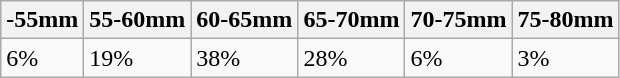<table class="wikitable">
<tr>
<th>-55mm</th>
<th>55-60mm</th>
<th>60-65mm</th>
<th>65-70mm</th>
<th>70-75mm</th>
<th>75-80mm</th>
</tr>
<tr>
<td>6%</td>
<td>19%</td>
<td>38%</td>
<td>28%</td>
<td>6%</td>
<td>3%</td>
</tr>
</table>
